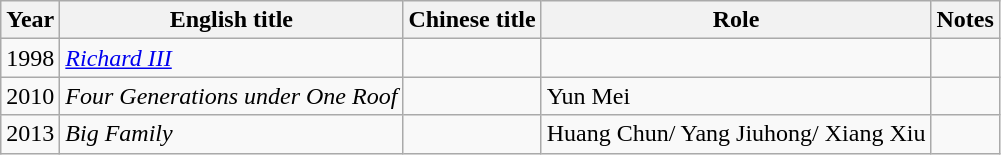<table class="wikitable">
<tr>
<th>Year</th>
<th>English title</th>
<th>Chinese title</th>
<th>Role</th>
<th>Notes</th>
</tr>
<tr>
<td>1998</td>
<td><em><a href='#'>Richard III</a></em></td>
<td></td>
<td></td>
<td></td>
</tr>
<tr>
<td>2010</td>
<td><em>Four Generations under One Roof</em></td>
<td></td>
<td>Yun Mei</td>
<td></td>
</tr>
<tr>
<td>2013</td>
<td><em>Big Family</em></td>
<td></td>
<td>Huang Chun/ Yang Jiuhong/ Xiang Xiu</td>
<td></td>
</tr>
</table>
